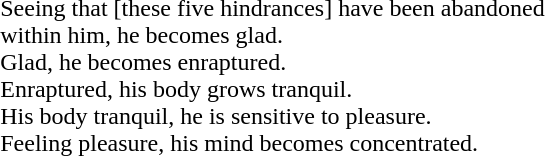<table cellpadding=15 cellspacing=0 style="text-align:left; margin:1em auto;">
<tr style="vertical-align:top">
<td>Seeing that [these five hindrances] have been abandoned<br>within him, he becomes glad.<br>Glad, he becomes enraptured.<br>Enraptured, his body grows tranquil.<br>His body tranquil, he is sensitive to pleasure.<br>Feeling pleasure, his mind becomes concentrated.</td>
<td><em></em></td>
</tr>
</table>
